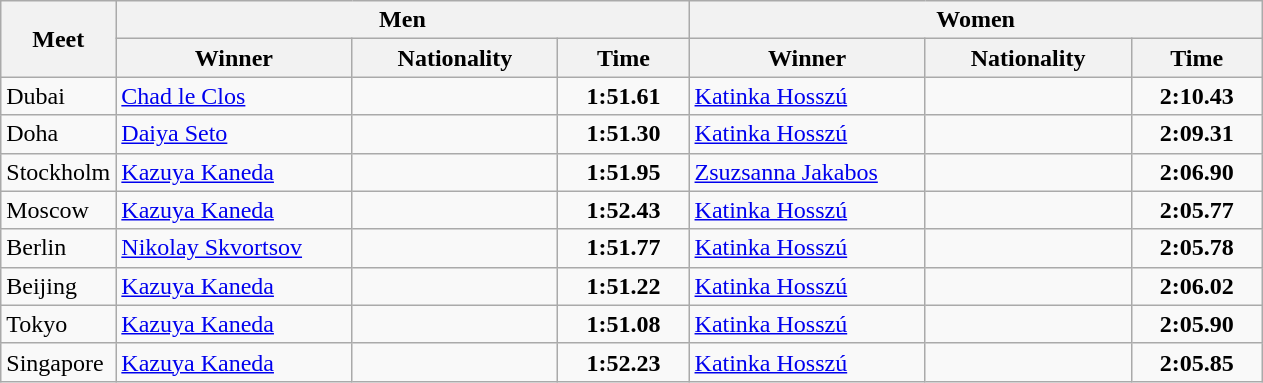<table class="wikitable">
<tr>
<th rowspan="2">Meet</th>
<th colspan="3">Men</th>
<th colspan="3">Women</th>
</tr>
<tr>
<th width=150>Winner</th>
<th width=130>Nationality</th>
<th width=80>Time</th>
<th width=150>Winner</th>
<th width=130>Nationality</th>
<th width=80>Time</th>
</tr>
<tr>
<td>Dubai</td>
<td><a href='#'>Chad le Clos</a></td>
<td></td>
<td align=center><strong>1:51.61</strong></td>
<td><a href='#'>Katinka Hosszú</a></td>
<td></td>
<td align=center><strong>2:10.43</strong></td>
</tr>
<tr>
<td>Doha</td>
<td><a href='#'>Daiya Seto</a></td>
<td></td>
<td align=center><strong>1:51.30</strong></td>
<td><a href='#'>Katinka Hosszú</a></td>
<td></td>
<td align=center><strong>2:09.31</strong></td>
</tr>
<tr>
<td>Stockholm</td>
<td><a href='#'>Kazuya Kaneda</a></td>
<td></td>
<td align=center><strong>1:51.95</strong></td>
<td><a href='#'>Zsuzsanna Jakabos</a></td>
<td></td>
<td align=center><strong>2:06.90</strong></td>
</tr>
<tr>
<td>Moscow</td>
<td><a href='#'>Kazuya Kaneda</a></td>
<td></td>
<td align=center><strong>1:52.43</strong></td>
<td><a href='#'>Katinka Hosszú</a></td>
<td></td>
<td align=center><strong>2:05.77</strong></td>
</tr>
<tr>
<td>Berlin</td>
<td><a href='#'>Nikolay Skvortsov</a></td>
<td></td>
<td align=center><strong>1:51.77</strong></td>
<td><a href='#'>Katinka Hosszú</a></td>
<td></td>
<td align=center><strong>2:05.78</strong></td>
</tr>
<tr>
<td>Beijing</td>
<td><a href='#'>Kazuya Kaneda</a></td>
<td></td>
<td align=center><strong>1:51.22</strong></td>
<td><a href='#'>Katinka Hosszú</a></td>
<td></td>
<td align=center><strong>2:06.02</strong></td>
</tr>
<tr>
<td>Tokyo</td>
<td><a href='#'>Kazuya Kaneda</a></td>
<td></td>
<td align=center><strong>1:51.08</strong></td>
<td><a href='#'>Katinka Hosszú</a></td>
<td></td>
<td align=center><strong>2:05.90</strong></td>
</tr>
<tr>
<td>Singapore</td>
<td><a href='#'>Kazuya Kaneda</a></td>
<td></td>
<td align=center><strong>1:52.23</strong></td>
<td><a href='#'>Katinka Hosszú</a></td>
<td></td>
<td align=center><strong>2:05.85</strong></td>
</tr>
</table>
